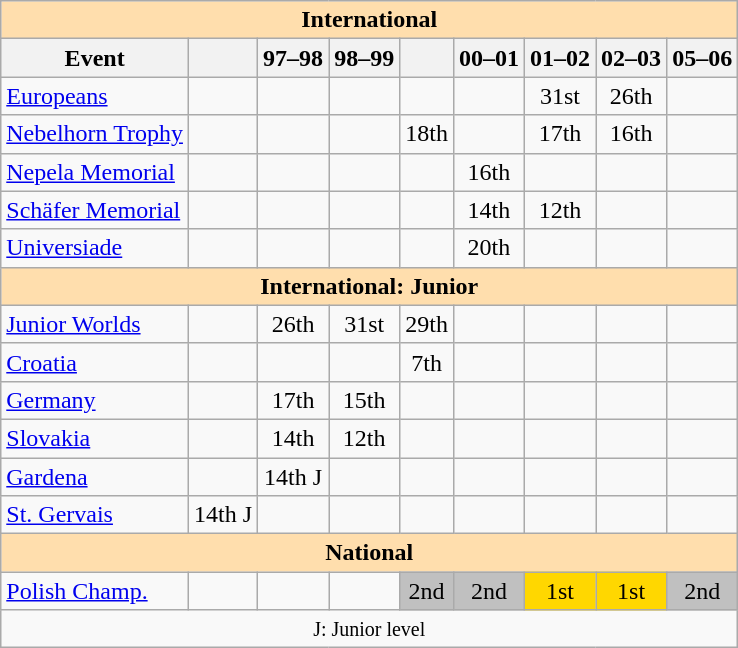<table class="wikitable" style="text-align:center">
<tr>
<th style="background-color: #ffdead; " colspan=9 align=center>International</th>
</tr>
<tr>
<th>Event</th>
<th></th>
<th>97–98</th>
<th>98–99</th>
<th></th>
<th>00–01</th>
<th>01–02</th>
<th>02–03</th>
<th>05–06</th>
</tr>
<tr>
<td align=left><a href='#'>Europeans</a></td>
<td></td>
<td></td>
<td></td>
<td></td>
<td></td>
<td>31st</td>
<td>26th</td>
<td></td>
</tr>
<tr>
<td align=left><a href='#'>Nebelhorn Trophy</a></td>
<td></td>
<td></td>
<td></td>
<td>18th</td>
<td></td>
<td>17th</td>
<td>16th</td>
<td></td>
</tr>
<tr>
<td align=left><a href='#'>Nepela Memorial</a></td>
<td></td>
<td></td>
<td></td>
<td></td>
<td>16th</td>
<td></td>
<td></td>
<td></td>
</tr>
<tr>
<td align=left><a href='#'>Schäfer Memorial</a></td>
<td></td>
<td></td>
<td></td>
<td></td>
<td>14th</td>
<td>12th</td>
<td></td>
<td></td>
</tr>
<tr>
<td align=left><a href='#'>Universiade</a></td>
<td></td>
<td></td>
<td></td>
<td></td>
<td>20th</td>
<td></td>
<td></td>
<td></td>
</tr>
<tr>
<th style="background-color: #ffdead; " colspan=9 align=center>International: Junior</th>
</tr>
<tr>
<td align=left><a href='#'>Junior Worlds</a></td>
<td></td>
<td>26th</td>
<td>31st</td>
<td>29th</td>
<td></td>
<td></td>
<td></td>
<td></td>
</tr>
<tr>
<td align=left> <a href='#'>Croatia</a></td>
<td></td>
<td></td>
<td></td>
<td>7th</td>
<td></td>
<td></td>
<td></td>
<td></td>
</tr>
<tr>
<td align=left> <a href='#'>Germany</a></td>
<td></td>
<td>17th</td>
<td>15th</td>
<td></td>
<td></td>
<td></td>
<td></td>
<td></td>
</tr>
<tr>
<td align=left> <a href='#'>Slovakia</a></td>
<td></td>
<td>14th</td>
<td>12th</td>
<td></td>
<td></td>
<td></td>
<td></td>
<td></td>
</tr>
<tr>
<td align=left><a href='#'>Gardena</a></td>
<td></td>
<td>14th J</td>
<td></td>
<td></td>
<td></td>
<td></td>
<td></td>
<td></td>
</tr>
<tr>
<td align=left><a href='#'>St. Gervais</a></td>
<td>14th J</td>
<td></td>
<td></td>
<td></td>
<td></td>
<td></td>
<td></td>
<td></td>
</tr>
<tr>
<th style="background-color: #ffdead; " colspan=9 align=center>National</th>
</tr>
<tr>
<td align=left><a href='#'>Polish Champ.</a></td>
<td></td>
<td></td>
<td></td>
<td bgcolor=silver>2nd</td>
<td bgcolor=silver>2nd</td>
<td bgcolor=gold>1st</td>
<td bgcolor=gold>1st</td>
<td bgcolor=silver>2nd</td>
</tr>
<tr>
<td colspan=9 align=center><small> J: Junior level </small></td>
</tr>
</table>
